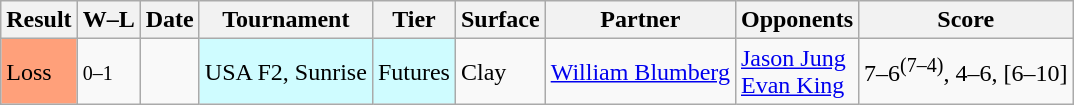<table class="wikitable">
<tr>
<th>Result</th>
<th class="unsortable">W–L</th>
<th>Date</th>
<th>Tournament</th>
<th>Tier</th>
<th>Surface</th>
<th>Partner</th>
<th>Opponents</th>
<th class="unsortable">Score</th>
</tr>
<tr>
<td bgcolor=FFA07A>Loss</td>
<td><small>0–1</small></td>
<td></td>
<td style="background:#cffcff;">USA F2, Sunrise</td>
<td style="background:#cffcff;">Futures</td>
<td>Clay</td>
<td> <a href='#'>William Blumberg</a></td>
<td> <a href='#'>Jason Jung</a><br> <a href='#'>Evan King</a></td>
<td>7–6<sup>(7–4)</sup>, 4–6, [6–10]</td>
</tr>
</table>
